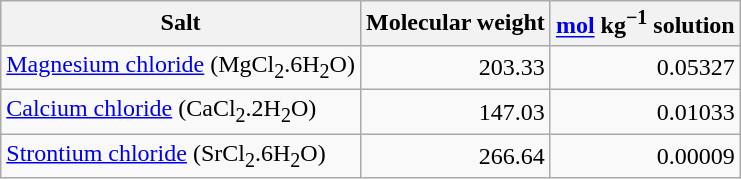<table class="wikitable" style="text-align:right">
<tr>
<th>Salt</th>
<th>Molecular weight</th>
<th><a href='#'>mol</a> kg<sup>−1</sup> solution</th>
</tr>
<tr>
<td align=left><a href='#'>Magnesium chloride</a> (MgCl<sub>2</sub>.6H<sub>2</sub>O)</td>
<td>203.33</td>
<td>0.05327</td>
</tr>
<tr>
<td align=left><a href='#'>Calcium chloride</a> (CaCl<sub>2</sub>.2H<sub>2</sub>O)</td>
<td>147.03</td>
<td>0.01033</td>
</tr>
<tr>
<td align=left><a href='#'>Strontium chloride</a> (SrCl<sub>2</sub>.6H<sub>2</sub>O)</td>
<td>266.64</td>
<td>0.00009</td>
</tr>
</table>
